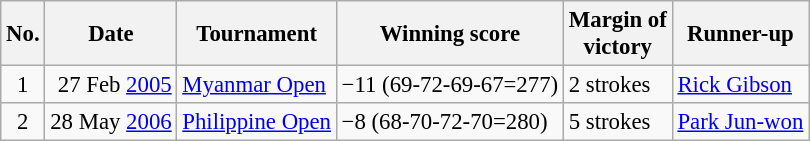<table class="wikitable" style="font-size:95%;">
<tr>
<th>No.</th>
<th>Date</th>
<th>Tournament</th>
<th>Winning score</th>
<th>Margin of<br>victory</th>
<th>Runner-up</th>
</tr>
<tr>
<td align=center>1</td>
<td align=right>27 Feb <a href='#'>2005</a></td>
<td><a href='#'>Myanmar Open</a></td>
<td>−11 (69-72-69-67=277)</td>
<td>2 strokes</td>
<td> <a href='#'>Rick Gibson</a></td>
</tr>
<tr>
<td align=center>2</td>
<td align=right>28 May <a href='#'>2006</a></td>
<td><a href='#'>Philippine Open</a></td>
<td>−8 (68-70-72-70=280)</td>
<td>5 strokes</td>
<td> <a href='#'>Park Jun-won</a></td>
</tr>
</table>
